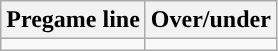<table class="wikitable">
<tr align="center">
<th>Pregame line</th>
<th>Over/under</th>
</tr>
<tr align="center">
<td></td>
<td></td>
</tr>
</table>
